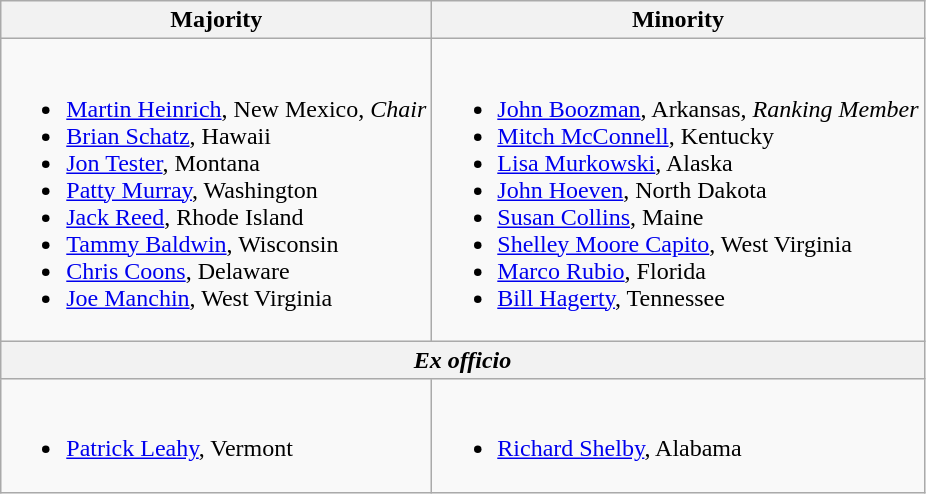<table class=wikitable>
<tr>
<th>Majority</th>
<th>Minority</th>
</tr>
<tr>
<td><br><ul><li><a href='#'>Martin Heinrich</a>, New Mexico, <em>Chair</em></li><li><a href='#'>Brian Schatz</a>, Hawaii</li><li><a href='#'>Jon Tester</a>, Montana</li><li><a href='#'>Patty Murray</a>, Washington</li><li><a href='#'>Jack Reed</a>, Rhode Island</li><li><a href='#'>Tammy Baldwin</a>, Wisconsin</li><li><a href='#'>Chris Coons</a>, Delaware</li><li><a href='#'>Joe Manchin</a>, West Virginia</li></ul></td>
<td><br><ul><li><a href='#'>John Boozman</a>, Arkansas, <em>Ranking Member</em></li><li><a href='#'>Mitch McConnell</a>, Kentucky</li><li><a href='#'>Lisa Murkowski</a>, Alaska</li><li><a href='#'>John Hoeven</a>, North Dakota</li><li><a href='#'>Susan Collins</a>, Maine</li><li><a href='#'>Shelley Moore Capito</a>, West Virginia</li><li><a href='#'>Marco Rubio</a>, Florida</li><li><a href='#'>Bill Hagerty</a>, Tennessee</li></ul></td>
</tr>
<tr>
<th colspan=2 align=center><em>Ex officio</em></th>
</tr>
<tr>
<td><br><ul><li><a href='#'>Patrick Leahy</a>, Vermont</li></ul></td>
<td><br><ul><li><a href='#'>Richard Shelby</a>, Alabama</li></ul></td>
</tr>
</table>
